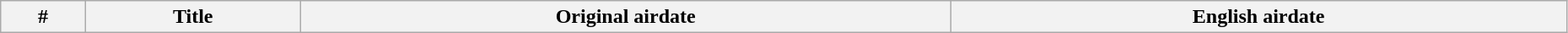<table class="wikitable" width="98%">
<tr>
<th>#</th>
<th>Title</th>
<th>Original airdate</th>
<th>English airdate<br>
























</th>
</tr>
</table>
